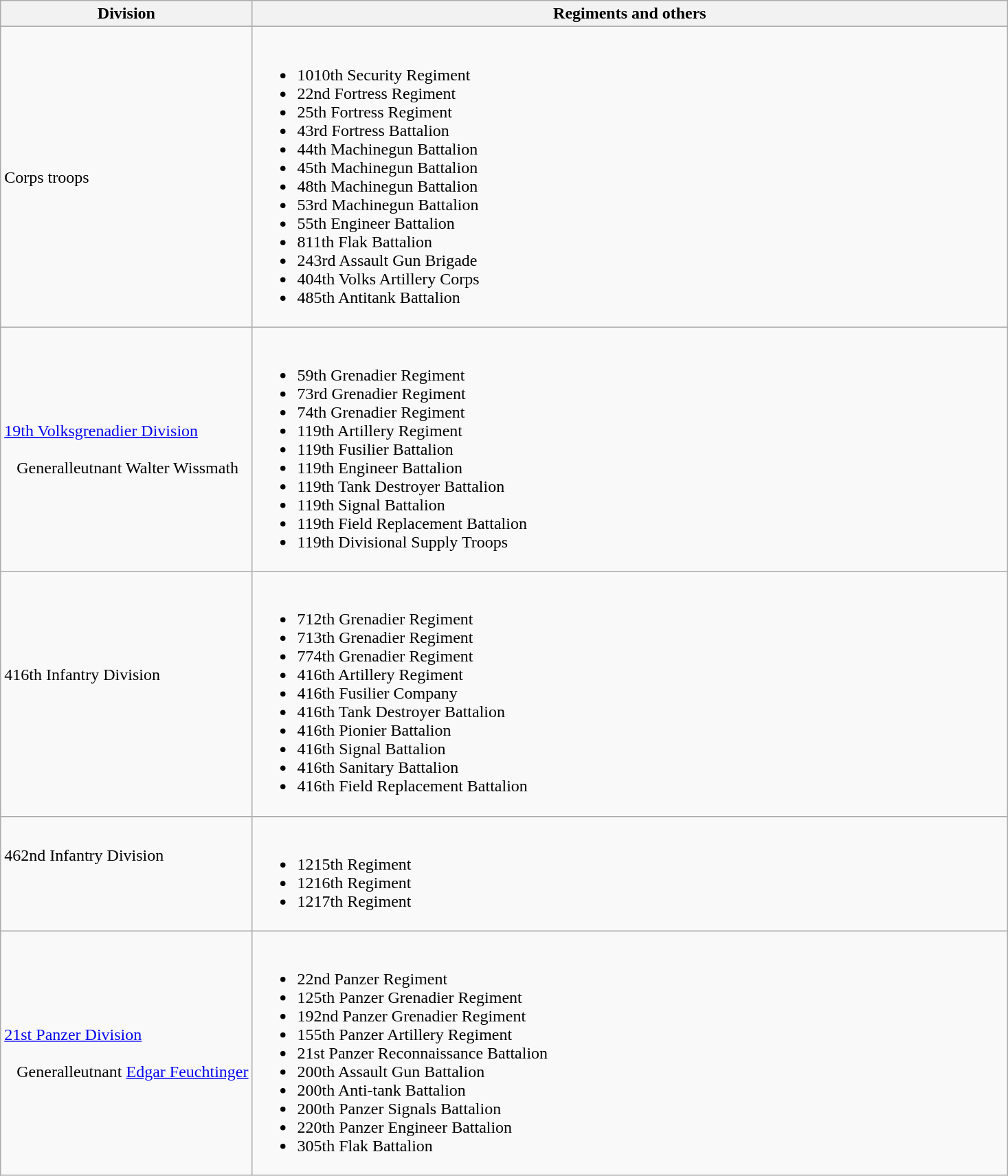<table class="wikitable">
<tr>
<th width=25%>Division</th>
<th>Regiments and others</th>
</tr>
<tr>
<td>Corps troops</td>
<td><br><ul><li>1010th Security Regiment</li><li>22nd Fortress Regiment</li><li>25th Fortress Regiment</li><li>43rd Fortress Battalion</li><li>44th Machinegun Battalion</li><li>45th Machinegun Battalion</li><li>48th Machinegun Battalion</li><li>53rd Machinegun Battalion</li><li>55th Engineer Battalion</li><li>811th Flak Battalion</li><li>243rd Assault Gun Brigade</li><li>404th Volks Artillery Corps</li><li>485th Antitank Battalion</li></ul></td>
</tr>
<tr>
<td><a href='#'>19th Volksgrenadier Division</a><br><br>  
Generalleutnant Walter Wissmath</td>
<td><br><ul><li>59th Grenadier Regiment</li><li>73rd Grenadier Regiment</li><li>74th Grenadier Regiment</li><li>119th Artillery Regiment</li><li>119th Fusilier Battalion</li><li>119th Engineer Battalion</li><li>119th Tank Destroyer Battalion</li><li>119th Signal Battalion</li><li>119th Field Replacement Battalion</li><li>119th Divisional Supply Troops</li></ul></td>
</tr>
<tr>
<td>416th Infantry Division<br><br>  </td>
<td><br><ul><li>712th Grenadier Regiment</li><li>713th Grenadier Regiment</li><li>774th Grenadier Regiment</li><li>416th Artillery Regiment</li><li>416th Fusilier Company</li><li>416th Tank Destroyer Battalion</li><li>416th Pionier Battalion</li><li>416th Signal Battalion</li><li>416th Sanitary Battalion</li><li>416th Field Replacement Battalion</li></ul></td>
</tr>
<tr>
<td>462nd Infantry Division<br><br>  </td>
<td><br><ul><li>1215th Regiment</li><li>1216th Regiment</li><li>1217th Regiment</li></ul></td>
</tr>
<tr>
<td><a href='#'>21st Panzer Division</a><br><br>  
Generalleutnant <a href='#'>Edgar Feuchtinger</a></td>
<td><br><ul><li>22nd Panzer Regiment</li><li>125th Panzer Grenadier Regiment</li><li>192nd Panzer Grenadier Regiment</li><li>155th Panzer Artillery Regiment</li><li>21st Panzer Reconnaissance Battalion</li><li>200th Assault Gun Battalion</li><li>200th Anti-tank Battalion</li><li>200th Panzer Signals Battalion</li><li>220th Panzer Engineer Battalion</li><li>305th Flak Battalion</li></ul></td>
</tr>
</table>
